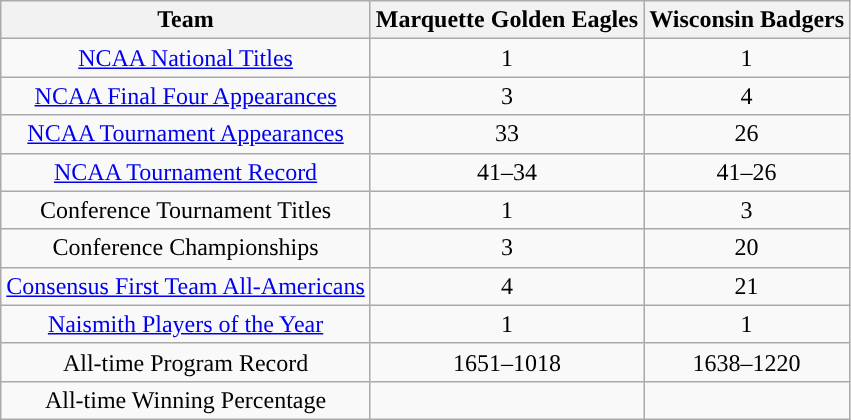<table class="wikitable" style="text-align:center;">
<tr>
<th>Team</th>
<th>Marquette Golden Eagles</th>
<th>Wisconsin Badgers</th>
</tr>
<tr>
<td><a href='#'>NCAA National Titles</a></td>
<td>1</td>
<td>1</td>
</tr>
<tr>
<td><a href='#'>NCAA Final Four Appearances</a></td>
<td>3</td>
<td>4</td>
</tr>
<tr>
<td><a href='#'>NCAA Tournament Appearances</a></td>
<td>33</td>
<td>26</td>
</tr>
<tr>
<td><a href='#'>NCAA Tournament Record</a></td>
<td>41–34</td>
<td>41–26</td>
</tr>
<tr>
<td>Conference Tournament Titles</td>
<td>1</td>
<td>3</td>
</tr>
<tr>
<td>Conference Championships</td>
<td>3</td>
<td>20</td>
</tr>
<tr>
<td><a href='#'>Consensus First Team All-Americans</a></td>
<td>4</td>
<td>21</td>
</tr>
<tr>
<td><a href='#'>Naismith Players of the Year</a></td>
<td>1</td>
<td>1</td>
</tr>
<tr>
<td>All-time Program Record</td>
<td>1651–1018</td>
<td>1638–1220</td>
</tr>
<tr>
<td>All-time Winning Percentage</td>
<td></td>
<td></td>
</tr>
</table>
